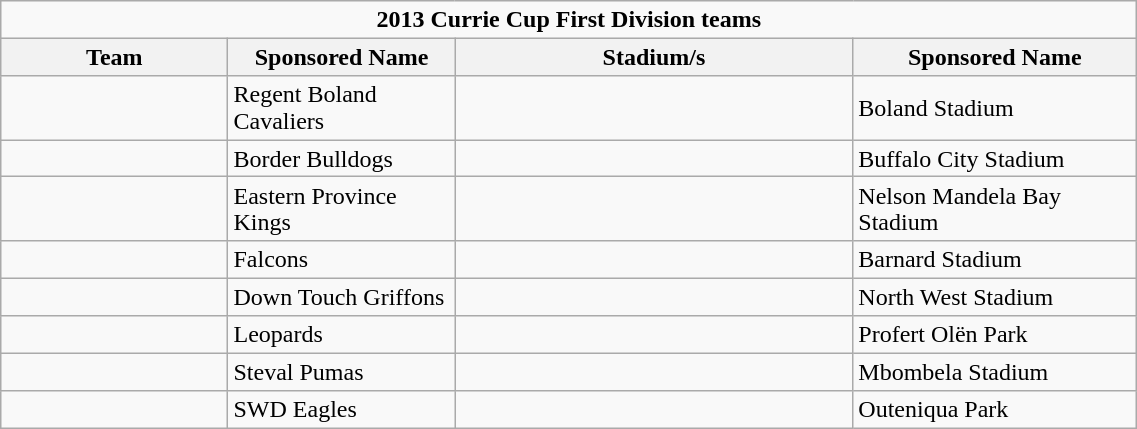<table class="wikitable collapsible sortable" style="text-align:left; line-height:110%; font-size:100%; width:60%;">
<tr>
<td colspan=4 align=center><strong>2013 Currie Cup First Division teams</strong></td>
</tr>
<tr>
<th width="20%">Team</th>
<th width="20%">Sponsored Name</th>
<th width="35%">Stadium/s</th>
<th width="25%">Sponsored Name</th>
</tr>
<tr>
<td></td>
<td>Regent Boland Cavaliers</td>
<td></td>
<td>Boland Stadium</td>
</tr>
<tr>
<td></td>
<td>Border Bulldogs</td>
<td></td>
<td>Buffalo City Stadium</td>
</tr>
<tr>
<td></td>
<td>Eastern Province Kings</td>
<td></td>
<td>Nelson Mandela Bay Stadium</td>
</tr>
<tr>
<td></td>
<td>Falcons</td>
<td></td>
<td>Barnard Stadium</td>
</tr>
<tr>
<td></td>
<td>Down Touch Griffons</td>
<td></td>
<td>North West Stadium</td>
</tr>
<tr>
<td></td>
<td>Leopards</td>
<td></td>
<td>Profert Olën Park</td>
</tr>
<tr>
<td></td>
<td>Steval Pumas</td>
<td></td>
<td>Mbombela Stadium</td>
</tr>
<tr>
<td></td>
<td>SWD Eagles</td>
<td></td>
<td>Outeniqua Park</td>
</tr>
</table>
